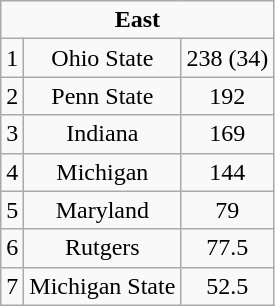<table class="wikitable" style="display: inline-table;">
<tr align="center">
<td align="center" Colspan="3"><strong>East</strong><br></td>
</tr>
<tr align="center">
<td>1</td>
<td>Ohio State</td>
<td>238 (34)</td>
</tr>
<tr align="center">
<td>2</td>
<td>Penn State</td>
<td>192</td>
</tr>
<tr align="center">
<td>3</td>
<td>Indiana</td>
<td>169</td>
</tr>
<tr align="center">
<td>4</td>
<td>Michigan</td>
<td>144</td>
</tr>
<tr align="center">
<td>5</td>
<td>Maryland</td>
<td>79</td>
</tr>
<tr align="center">
<td>6</td>
<td>Rutgers</td>
<td>77.5</td>
</tr>
<tr align="center">
<td>7</td>
<td>Michigan State</td>
<td>52.5</td>
</tr>
</table>
